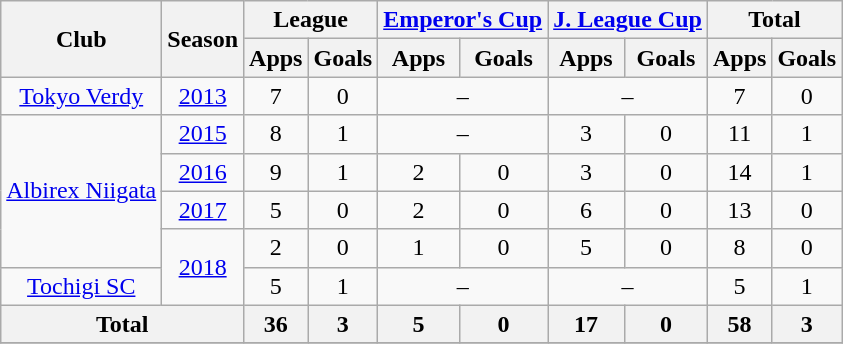<table class="wikitable" style="text-align:center;">
<tr>
<th rowspan="2">Club</th>
<th rowspan="2">Season</th>
<th colspan="2">League</th>
<th colspan="2"><a href='#'>Emperor's Cup</a></th>
<th colspan="2"><a href='#'>J. League Cup</a></th>
<th colspan="2">Total</th>
</tr>
<tr>
<th>Apps</th>
<th>Goals</th>
<th>Apps</th>
<th>Goals</th>
<th>Apps</th>
<th>Goals</th>
<th>Apps</th>
<th>Goals</th>
</tr>
<tr>
<td><a href='#'>Tokyo Verdy</a></td>
<td><a href='#'>2013</a></td>
<td>7</td>
<td>0</td>
<td colspan="2">–</td>
<td colspan="2">–</td>
<td>7</td>
<td>0</td>
</tr>
<tr>
<td rowspan="4"><a href='#'>Albirex Niigata</a></td>
<td><a href='#'>2015</a></td>
<td>8</td>
<td>1</td>
<td colspan="2">–</td>
<td>3</td>
<td>0</td>
<td>11</td>
<td>1</td>
</tr>
<tr>
<td><a href='#'>2016</a></td>
<td>9</td>
<td>1</td>
<td>2</td>
<td>0</td>
<td>3</td>
<td>0</td>
<td>14</td>
<td>1</td>
</tr>
<tr>
<td><a href='#'>2017</a></td>
<td>5</td>
<td>0</td>
<td>2</td>
<td>0</td>
<td>6</td>
<td>0</td>
<td>13</td>
<td>0</td>
</tr>
<tr>
<td rowspan=2><a href='#'>2018</a></td>
<td>2</td>
<td>0</td>
<td>1</td>
<td>0</td>
<td>5</td>
<td>0</td>
<td>8</td>
<td>0</td>
</tr>
<tr>
<td><a href='#'>Tochigi SC</a></td>
<td>5</td>
<td>1</td>
<td colspan="2">–</td>
<td colspan="2">–</td>
<td>5</td>
<td>1</td>
</tr>
<tr>
<th colspan="2">Total</th>
<th>36</th>
<th>3</th>
<th>5</th>
<th>0</th>
<th>17</th>
<th>0</th>
<th>58</th>
<th>3</th>
</tr>
<tr>
</tr>
</table>
